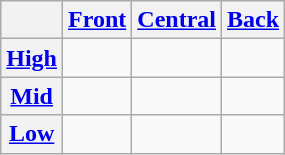<table class="wikitable">
<tr>
<th></th>
<th><a href='#'>Front</a></th>
<th><a href='#'>Central</a></th>
<th><a href='#'>Back</a></th>
</tr>
<tr>
<th><a href='#'>High</a></th>
<td></td>
<td></td>
<td></td>
</tr>
<tr>
<th><a href='#'>Mid</a></th>
<td></td>
<td></td>
<td></td>
</tr>
<tr>
<th><a href='#'>Low</a></th>
<td></td>
<td></td>
<td></td>
</tr>
</table>
